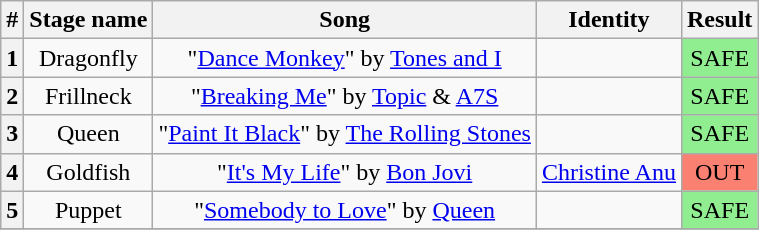<table class="wikitable plainrowheaders" style="text-align: center;">
<tr>
<th>#</th>
<th>Stage name</th>
<th>Song</th>
<th>Identity</th>
<th>Result</th>
</tr>
<tr>
<th>1</th>
<td>Dragonfly</td>
<td>"<a href='#'>Dance Monkey</a>" by <a href='#'>Tones and I</a></td>
<td></td>
<td bgcolor=lightgreen>SAFE</td>
</tr>
<tr>
<th>2</th>
<td>Frillneck</td>
<td>"<a href='#'>Breaking Me</a>" by <a href='#'>Topic</a> & <a href='#'>A7S</a></td>
<td></td>
<td bgcolor=lightgreen>SAFE</td>
</tr>
<tr>
<th>3</th>
<td>Queen</td>
<td>"<a href='#'>Paint It Black</a>" by <a href='#'>The Rolling Stones</a></td>
<td></td>
<td bgcolor=lightgreen>SAFE</td>
</tr>
<tr>
<th>4</th>
<td>Goldfish</td>
<td>"<a href='#'>It's My Life</a>" by <a href='#'>Bon Jovi</a></td>
<td><a href='#'>Christine Anu</a></td>
<td bgcolor=salmon>OUT</td>
</tr>
<tr>
<th>5</th>
<td>Puppet</td>
<td>"<a href='#'>Somebody to Love</a>" by <a href='#'>Queen</a></td>
<td></td>
<td bgcolor=lightgreen>SAFE</td>
</tr>
<tr>
</tr>
</table>
